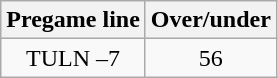<table class="wikitable">
<tr align="center">
<th style=>Pregame line</th>
<th style=>Over/under</th>
</tr>
<tr align="center">
<td>TULN –7</td>
<td>56</td>
</tr>
</table>
